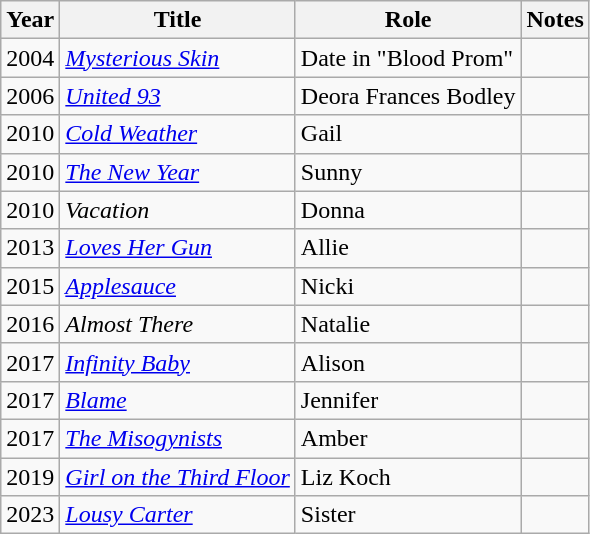<table class="wikitable">
<tr>
<th>Year</th>
<th>Title</th>
<th>Role</th>
<th>Notes</th>
</tr>
<tr>
<td>2004</td>
<td><em><a href='#'>Mysterious Skin</a></em></td>
<td>Date in "Blood Prom"</td>
<td></td>
</tr>
<tr>
<td>2006</td>
<td><em><a href='#'>United 93</a></em></td>
<td>Deora Frances Bodley</td>
<td></td>
</tr>
<tr>
<td>2010</td>
<td><em><a href='#'>Cold Weather</a></em></td>
<td>Gail</td>
<td></td>
</tr>
<tr>
<td>2010</td>
<td><em><a href='#'>The New Year</a></em></td>
<td>Sunny</td>
<td></td>
</tr>
<tr>
<td>2010</td>
<td><em>Vacation</em></td>
<td>Donna</td>
<td></td>
</tr>
<tr>
<td>2013</td>
<td><em><a href='#'>Loves Her Gun</a></em></td>
<td>Allie</td>
<td></td>
</tr>
<tr>
<td>2015</td>
<td><em><a href='#'>Applesauce</a></em></td>
<td>Nicki</td>
<td></td>
</tr>
<tr>
<td>2016</td>
<td><em>Almost There</em></td>
<td>Natalie</td>
<td></td>
</tr>
<tr>
<td>2017</td>
<td><em><a href='#'>Infinity Baby</a></em></td>
<td>Alison</td>
<td></td>
</tr>
<tr>
<td>2017</td>
<td><em><a href='#'>Blame</a></em></td>
<td>Jennifer</td>
<td></td>
</tr>
<tr>
<td>2017</td>
<td><em><a href='#'>The Misogynists</a></em></td>
<td>Amber</td>
<td></td>
</tr>
<tr>
<td>2019</td>
<td><em><a href='#'>Girl on the Third Floor</a></em></td>
<td>Liz Koch</td>
<td></td>
</tr>
<tr>
<td>2023</td>
<td><em><a href='#'>Lousy Carter</a></em></td>
<td>Sister</td>
<td></td>
</tr>
</table>
